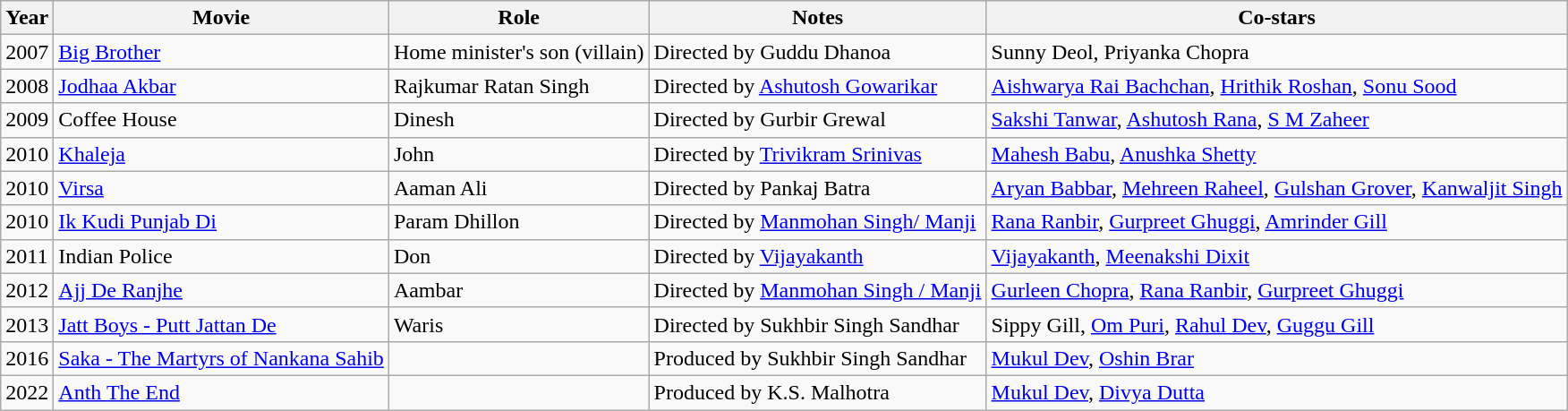<table class="wikitable sortable">
<tr>
<th>Year</th>
<th>Movie</th>
<th>Role</th>
<th>Notes</th>
<th>Co-stars</th>
</tr>
<tr>
<td>2007</td>
<td><a href='#'>Big Brother</a></td>
<td>Home minister's son (villain)</td>
<td>Directed by Guddu Dhanoa</td>
<td>Sunny Deol, Priyanka Chopra</td>
</tr>
<tr>
<td>2008</td>
<td><a href='#'>Jodhaa Akbar</a></td>
<td>Rajkumar Ratan Singh</td>
<td>Directed by <a href='#'>Ashutosh Gowarikar</a></td>
<td><a href='#'>Aishwarya Rai Bachchan</a>, <a href='#'>Hrithik Roshan</a>, <a href='#'>Sonu Sood</a></td>
</tr>
<tr>
<td>2009</td>
<td>Coffee House</td>
<td>Dinesh</td>
<td>Directed by Gurbir Grewal</td>
<td><a href='#'>Sakshi Tanwar</a>, <a href='#'>Ashutosh Rana</a>, <a href='#'>S M Zaheer</a></td>
</tr>
<tr>
<td>2010</td>
<td><a href='#'>Khaleja</a></td>
<td>John</td>
<td>Directed by <a href='#'>Trivikram Srinivas</a></td>
<td><a href='#'>Mahesh Babu</a>, <a href='#'>Anushka Shetty</a></td>
</tr>
<tr>
<td>2010</td>
<td><a href='#'>Virsa</a></td>
<td>Aaman Ali</td>
<td>Directed by Pankaj Batra</td>
<td><a href='#'>Aryan Babbar</a>, <a href='#'>Mehreen Raheel</a>, <a href='#'>Gulshan Grover</a>, <a href='#'>Kanwaljit Singh</a></td>
</tr>
<tr>
<td>2010</td>
<td><a href='#'>Ik Kudi Punjab Di</a></td>
<td>Param Dhillon</td>
<td>Directed by <a href='#'>Manmohan Singh/ Manji</a></td>
<td><a href='#'>Rana Ranbir</a>, <a href='#'>Gurpreet Ghuggi</a>, <a href='#'>Amrinder Gill</a></td>
</tr>
<tr>
<td>2011</td>
<td>Indian Police</td>
<td>Don</td>
<td>Directed by <a href='#'>Vijayakanth</a></td>
<td><a href='#'>Vijayakanth</a>, <a href='#'>Meenakshi Dixit</a></td>
</tr>
<tr>
<td>2012</td>
<td><a href='#'>Ajj De Ranjhe</a></td>
<td>Aambar</td>
<td>Directed by <a href='#'>Manmohan Singh / Manji</a></td>
<td><a href='#'>Gurleen Chopra</a>, <a href='#'>Rana Ranbir</a>, <a href='#'>Gurpreet Ghuggi</a></td>
</tr>
<tr>
<td>2013</td>
<td><a href='#'>Jatt Boys - Putt Jattan De</a></td>
<td>Waris</td>
<td>Directed by Sukhbir Singh Sandhar</td>
<td>Sippy Gill, <a href='#'>Om Puri</a>, <a href='#'>Rahul Dev</a>, <a href='#'>Guggu Gill</a></td>
</tr>
<tr>
<td>2016</td>
<td><a href='#'>Saka - The Martyrs of Nankana Sahib</a></td>
<td></td>
<td>Produced by Sukhbir Singh Sandhar</td>
<td><a href='#'>Mukul Dev</a>, <a href='#'>Oshin Brar</a></td>
</tr>
<tr>
<td>2022</td>
<td><a href='#'>Anth The End</a></td>
<td></td>
<td>Produced by K.S. Malhotra</td>
<td><a href='#'>Mukul Dev</a>, <a href='#'>Divya Dutta</a></td>
</tr>
</table>
